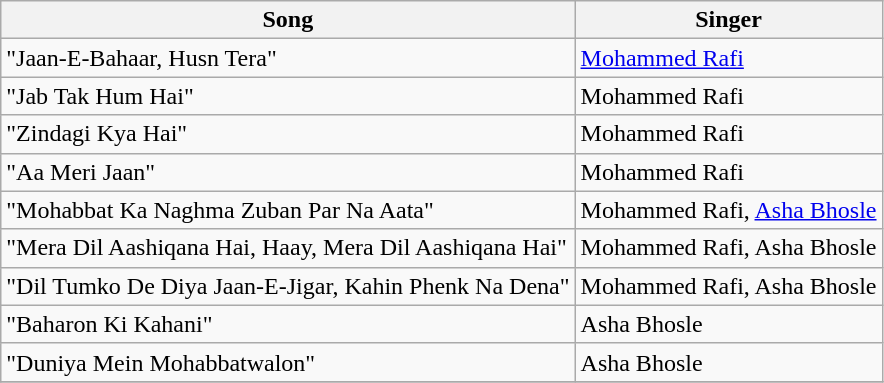<table class="wikitable">
<tr>
<th>Song</th>
<th>Singer</th>
</tr>
<tr>
<td>"Jaan-E-Bahaar, Husn Tera"</td>
<td><a href='#'>Mohammed Rafi</a></td>
</tr>
<tr>
<td>"Jab Tak Hum Hai"</td>
<td>Mohammed Rafi</td>
</tr>
<tr>
<td>"Zindagi Kya Hai"</td>
<td>Mohammed Rafi</td>
</tr>
<tr>
<td>"Aa Meri Jaan"</td>
<td>Mohammed Rafi</td>
</tr>
<tr>
<td>"Mohabbat Ka Naghma Zuban Par Na Aata"</td>
<td>Mohammed Rafi, <a href='#'>Asha Bhosle</a></td>
</tr>
<tr>
<td>"Mera Dil Aashiqana Hai, Haay, Mera Dil Aashiqana Hai"</td>
<td>Mohammed Rafi, Asha Bhosle</td>
</tr>
<tr>
<td>"Dil Tumko De Diya Jaan-E-Jigar, Kahin Phenk Na Dena"</td>
<td>Mohammed Rafi, Asha Bhosle</td>
</tr>
<tr>
<td>"Baharon Ki Kahani"</td>
<td>Asha Bhosle</td>
</tr>
<tr>
<td>"Duniya Mein Mohabbatwalon"</td>
<td>Asha Bhosle</td>
</tr>
<tr>
</tr>
</table>
